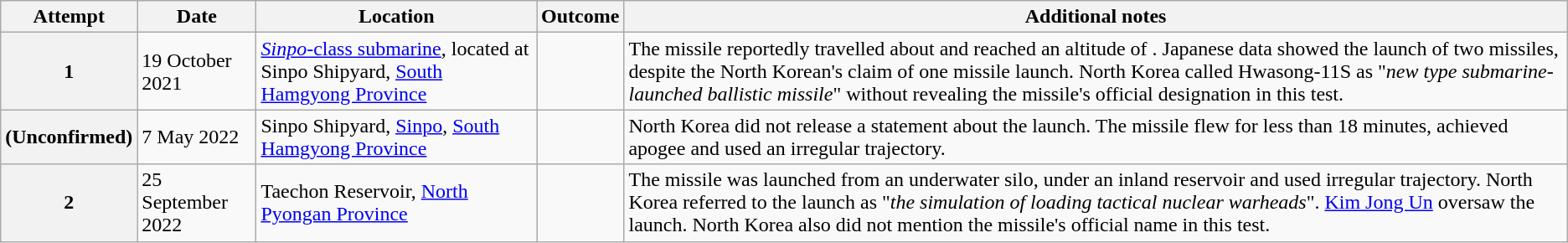<table class="wikitable">
<tr>
<th scope="col">Attempt</th>
<th scope="col">Date</th>
<th scope="col">Location</th>
<th scope="col">Outcome</th>
<th scope="col">Additional notes</th>
</tr>
<tr>
<th scope="row">1</th>
<td>19 October 2021</td>
<td><a href='#'><em>Sinpo</em>-class submarine</a>, located at Sinpo Shipyard, <a href='#'>South Hamgyong Province</a></td>
<td></td>
<td>The missile reportedly travelled about  and reached an altitude of . Japanese data showed the launch of two missiles, despite the North Korean's claim of one missile launch. North Korea called Hwasong-11S as "<em>new type submarine-launched ballistic missile</em>" without revealing the missile's official designation in this test.</td>
</tr>
<tr>
<th>(Unconfirmed)</th>
<td>7 May 2022</td>
<td>Sinpo Shipyard, <a href='#'>Sinpo</a>, <a href='#'>South Hamgyong Province</a></td>
<td></td>
<td>North Korea did not release a statement about the launch. The missile flew  for less than 18 minutes, achieved  apogee and used an irregular trajectory.</td>
</tr>
<tr>
<th>2</th>
<td>25 September 2022</td>
<td>Taechon Reservoir, <a href='#'>North Pyongan Province</a></td>
<td></td>
<td>The missile was launched from an underwater silo, under an inland reservoir and used irregular trajectory. North Korea referred to the launch as "<em>the simulation of loading tactical nuclear warheads</em>". <a href='#'>Kim Jong Un</a> oversaw the launch. North Korea also did not mention the missile's official name in this test.</td>
</tr>
</table>
